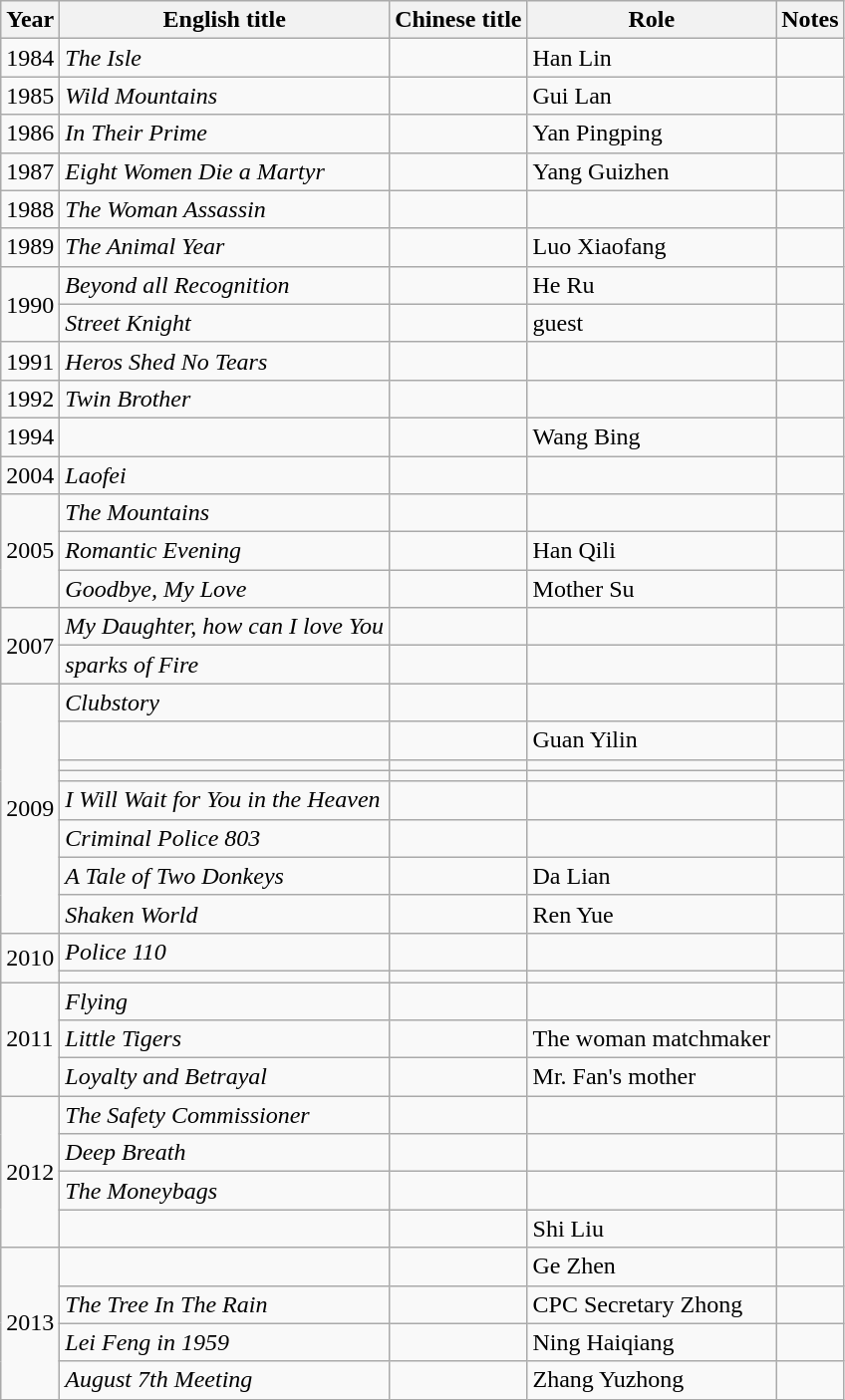<table class="wikitable">
<tr>
<th>Year</th>
<th>English title</th>
<th>Chinese title</th>
<th>Role</th>
<th>Notes</th>
</tr>
<tr>
<td>1984</td>
<td><em>The Isle</em></td>
<td></td>
<td>Han Lin</td>
<td></td>
</tr>
<tr>
<td>1985</td>
<td><em>Wild Mountains</em></td>
<td></td>
<td>Gui Lan</td>
<td></td>
</tr>
<tr>
<td>1986</td>
<td><em>In Their Prime</em></td>
<td></td>
<td>Yan Pingping</td>
<td></td>
</tr>
<tr>
<td>1987</td>
<td><em>Eight Women Die a Martyr</em></td>
<td></td>
<td>Yang Guizhen</td>
<td></td>
</tr>
<tr>
<td>1988</td>
<td><em>The Woman Assassin</em></td>
<td></td>
<td></td>
<td></td>
</tr>
<tr>
<td>1989</td>
<td><em>The Animal Year</em></td>
<td></td>
<td>Luo Xiaofang</td>
<td></td>
</tr>
<tr>
<td rowspan="2">1990</td>
<td><em>Beyond all Recognition</em></td>
<td></td>
<td>He Ru</td>
<td></td>
</tr>
<tr>
<td><em>Street Knight</em></td>
<td></td>
<td>guest</td>
<td></td>
</tr>
<tr>
<td>1991</td>
<td><em>Heros Shed No Tears</em></td>
<td></td>
<td></td>
<td></td>
</tr>
<tr>
<td>1992</td>
<td><em>Twin Brother</em></td>
<td></td>
<td></td>
<td></td>
</tr>
<tr>
<td>1994</td>
<td></td>
<td></td>
<td>Wang Bing</td>
<td></td>
</tr>
<tr>
<td>2004</td>
<td><em>Laofei</em></td>
<td></td>
<td></td>
<td></td>
</tr>
<tr>
<td rowspan="3">2005</td>
<td><em>The Mountains</em></td>
<td></td>
<td></td>
<td></td>
</tr>
<tr>
<td><em>Romantic Evening</em></td>
<td></td>
<td>Han Qili</td>
<td></td>
</tr>
<tr>
<td><em>Goodbye, My Love</em></td>
<td></td>
<td>Mother Su</td>
<td></td>
</tr>
<tr>
<td rowspan="2">2007</td>
<td><em>My Daughter, how can I love You</em></td>
<td></td>
<td></td>
<td></td>
</tr>
<tr>
<td><em>sparks of Fire</em></td>
<td></td>
<td></td>
<td></td>
</tr>
<tr>
<td rowspan="8">2009</td>
<td><em>Clubstory</em></td>
<td></td>
<td></td>
<td></td>
</tr>
<tr>
<td></td>
<td></td>
<td>Guan Yilin</td>
<td></td>
</tr>
<tr>
<td></td>
<td></td>
<td></td>
<td></td>
</tr>
<tr>
<td></td>
<td></td>
<td></td>
<td></td>
</tr>
<tr>
<td><em>I Will Wait for You in the Heaven</em></td>
<td></td>
<td></td>
<td></td>
</tr>
<tr>
<td><em>Criminal Police 803</em></td>
<td></td>
<td></td>
<td></td>
</tr>
<tr>
<td><em>A Tale of Two Donkeys</em></td>
<td></td>
<td>Da Lian</td>
<td></td>
</tr>
<tr>
<td><em>Shaken World</em></td>
<td></td>
<td>Ren Yue</td>
<td></td>
</tr>
<tr>
<td rowspan="2">2010</td>
<td><em>Police 110</em></td>
<td></td>
<td></td>
<td></td>
</tr>
<tr>
<td></td>
<td></td>
<td></td>
<td></td>
</tr>
<tr>
<td rowspan="3">2011</td>
<td><em>Flying</em></td>
<td></td>
<td></td>
<td></td>
</tr>
<tr>
<td><em>Little Tigers</em></td>
<td></td>
<td>The woman matchmaker</td>
<td></td>
</tr>
<tr>
<td><em>Loyalty and Betrayal</em></td>
<td></td>
<td>Mr. Fan's mother</td>
<td></td>
</tr>
<tr>
<td rowspan="4">2012</td>
<td><em>The Safety Commissioner</em></td>
<td></td>
<td></td>
<td></td>
</tr>
<tr>
<td><em>Deep Breath</em></td>
<td></td>
<td></td>
<td></td>
</tr>
<tr>
<td><em>The Moneybags</em></td>
<td></td>
<td></td>
<td></td>
</tr>
<tr>
<td></td>
<td></td>
<td>Shi Liu</td>
<td></td>
</tr>
<tr>
<td rowspan="4">2013</td>
<td></td>
<td></td>
<td>Ge Zhen</td>
<td></td>
</tr>
<tr>
<td><em>The Tree In The Rain</em></td>
<td></td>
<td>CPC Secretary Zhong</td>
<td></td>
</tr>
<tr>
<td><em>Lei Feng in 1959</em></td>
<td></td>
<td>Ning Haiqiang</td>
<td></td>
</tr>
<tr>
<td><em>August 7th Meeting</em></td>
<td></td>
<td>Zhang Yuzhong</td>
<td></td>
</tr>
</table>
